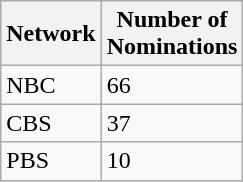<table class="wikitable">
<tr>
<th>Network</th>
<th>Number of<br>Nominations</th>
</tr>
<tr>
<td>NBC</td>
<td>66</td>
</tr>
<tr>
<td>CBS</td>
<td>37</td>
</tr>
<tr>
<td>PBS</td>
<td>10</td>
</tr>
</table>
